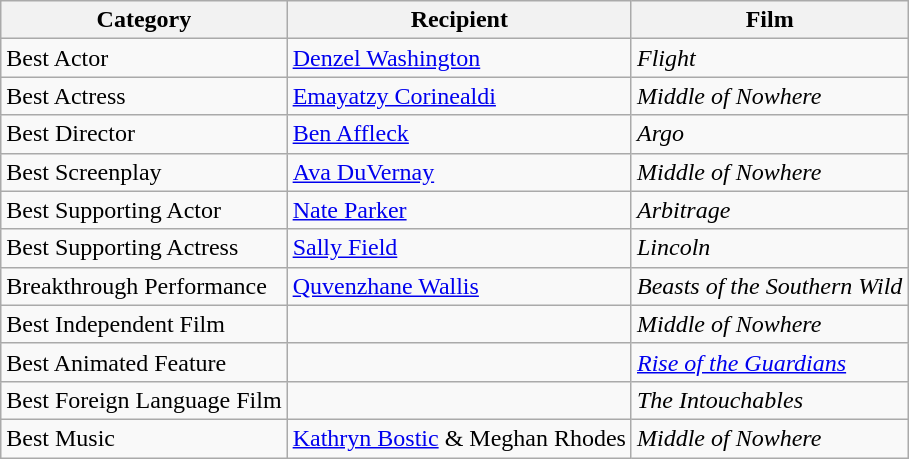<table class="wikitable">
<tr>
<th>Category</th>
<th>Recipient</th>
<th>Film</th>
</tr>
<tr>
<td>Best Actor</td>
<td><a href='#'>Denzel Washington</a></td>
<td><em>Flight</em></td>
</tr>
<tr>
<td>Best Actress</td>
<td><a href='#'>Emayatzy Corinealdi</a></td>
<td><em>Middle of Nowhere</em></td>
</tr>
<tr>
<td>Best Director</td>
<td><a href='#'>Ben Affleck</a></td>
<td><em>Argo</em></td>
</tr>
<tr>
<td>Best Screenplay</td>
<td><a href='#'>Ava DuVernay</a></td>
<td><em>Middle of Nowhere</em></td>
</tr>
<tr>
<td>Best Supporting Actor</td>
<td><a href='#'>Nate Parker</a></td>
<td><em>Arbitrage</em></td>
</tr>
<tr>
<td>Best Supporting Actress</td>
<td><a href='#'>Sally Field</a></td>
<td><em>Lincoln</em></td>
</tr>
<tr>
<td>Breakthrough Performance</td>
<td><a href='#'>Quvenzhane Wallis</a></td>
<td><em>Beasts of the Southern Wild</em></td>
</tr>
<tr>
<td>Best Independent Film</td>
<td></td>
<td><em>Middle of Nowhere</em></td>
</tr>
<tr>
<td>Best Animated Feature</td>
<td></td>
<td><em><a href='#'>Rise of the Guardians</a></em></td>
</tr>
<tr>
<td>Best Foreign Language Film</td>
<td></td>
<td><em>The Intouchables</em></td>
</tr>
<tr>
<td>Best Music</td>
<td><a href='#'>Kathryn Bostic</a> & Meghan Rhodes</td>
<td><em>Middle of Nowhere</em></td>
</tr>
</table>
